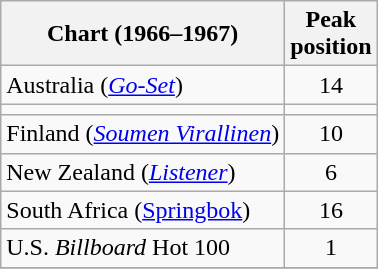<table class="wikitable sortable">
<tr>
<th>Chart (1966–1967)</th>
<th>Peak<br>position</th>
</tr>
<tr>
<td>Australia (<em><a href='#'>Go-Set</a></em>)</td>
<td align="center">14</td>
</tr>
<tr>
<td></td>
</tr>
<tr>
<td>Finland (<a href='#'><em>Soumen Virallinen</em></a>)</td>
<td style="text-align:center;">10</td>
</tr>
<tr>
<td>New Zealand (<em><a href='#'>Listener</a></em>)</td>
<td style="text-align:center;">6</td>
</tr>
<tr>
<td>South Africa (<a href='#'>Springbok</a>)</td>
<td align="center">16</td>
</tr>
<tr>
<td>U.S. <em>Billboard</em> Hot 100</td>
<td align="center">1</td>
</tr>
<tr>
</tr>
</table>
